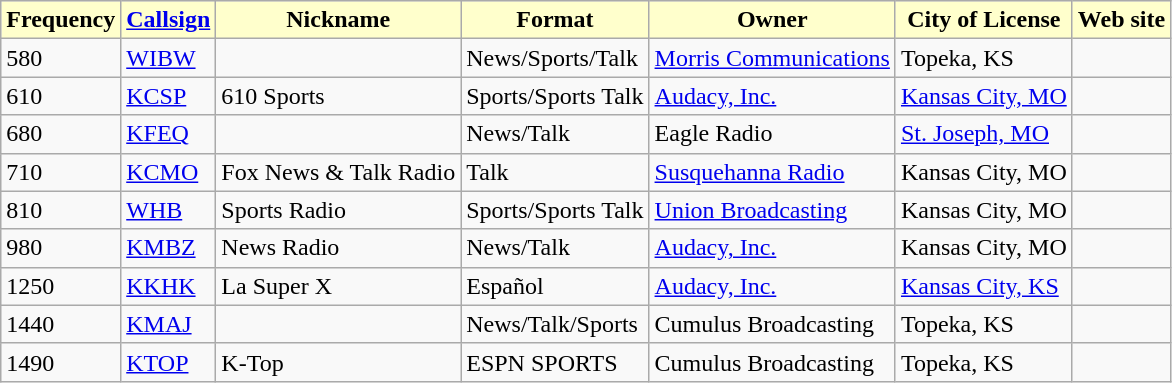<table class="wikitable" border="1">
<tr>
<th style="background:#ffffcc;"><strong>Frequency</strong></th>
<th style="background:#ffffcc;"><strong><a href='#'>Callsign</a></strong></th>
<th style="background:#ffffcc;"><strong>Nickname</strong></th>
<th style="background:#ffffcc;"><strong>Format</strong></th>
<th style="background:#ffffcc;"><strong>Owner</strong></th>
<th style="background:#ffffcc;"><strong>City of License</strong></th>
<th style="background:#ffffcc;"><strong>Web site</strong></th>
</tr>
<tr>
<td>580</td>
<td><a href='#'>WIBW</a></td>
<td></td>
<td>News/Sports/Talk</td>
<td><a href='#'>Morris Communications</a></td>
<td>Topeka, KS</td>
<td></td>
</tr>
<tr>
<td>610</td>
<td><a href='#'>KCSP</a></td>
<td>610 Sports</td>
<td>Sports/Sports Talk</td>
<td><a href='#'>Audacy, Inc.</a></td>
<td><a href='#'>Kansas City, MO</a></td>
<td></td>
</tr>
<tr>
<td>680</td>
<td><a href='#'>KFEQ</a></td>
<td></td>
<td>News/Talk</td>
<td>Eagle Radio</td>
<td><a href='#'>St. Joseph, MO</a></td>
<td></td>
</tr>
<tr>
<td>710</td>
<td><a href='#'>KCMO</a></td>
<td>Fox News & Talk Radio</td>
<td>Talk</td>
<td><a href='#'>Susquehanna Radio</a></td>
<td>Kansas City, MO</td>
<td></td>
</tr>
<tr>
<td>810</td>
<td><a href='#'>WHB</a></td>
<td>Sports Radio</td>
<td>Sports/Sports Talk</td>
<td><a href='#'>Union Broadcasting</a></td>
<td>Kansas City, MO</td>
<td></td>
</tr>
<tr>
<td>980</td>
<td><a href='#'>KMBZ</a></td>
<td>News Radio</td>
<td>News/Talk</td>
<td><a href='#'>Audacy, Inc.</a></td>
<td>Kansas City, MO</td>
<td></td>
</tr>
<tr>
<td>1250</td>
<td><a href='#'>KKHK</a></td>
<td>La Super X</td>
<td>Español</td>
<td><a href='#'>Audacy, Inc.</a></td>
<td><a href='#'>Kansas City, KS</a></td>
<td></td>
</tr>
<tr>
<td>1440</td>
<td><a href='#'>KMAJ</a></td>
<td></td>
<td>News/Talk/Sports</td>
<td>Cumulus Broadcasting</td>
<td>Topeka, KS</td>
<td></td>
</tr>
<tr>
<td>1490</td>
<td><a href='#'>KTOP</a></td>
<td>K-Top</td>
<td>ESPN SPORTS</td>
<td>Cumulus Broadcasting</td>
<td>Topeka, KS</td>
<td></td>
</tr>
</table>
